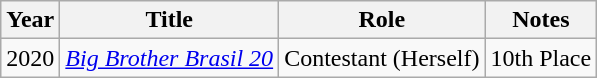<table class="wikitable">
<tr>
<th>Year</th>
<th>Title</th>
<th>Role</th>
<th>Notes</th>
</tr>
<tr>
<td>2020</td>
<td><em><a href='#'>Big Brother Brasil 20</a></em></td>
<td>Contestant (Herself)</td>
<td>10th Place</td>
</tr>
</table>
